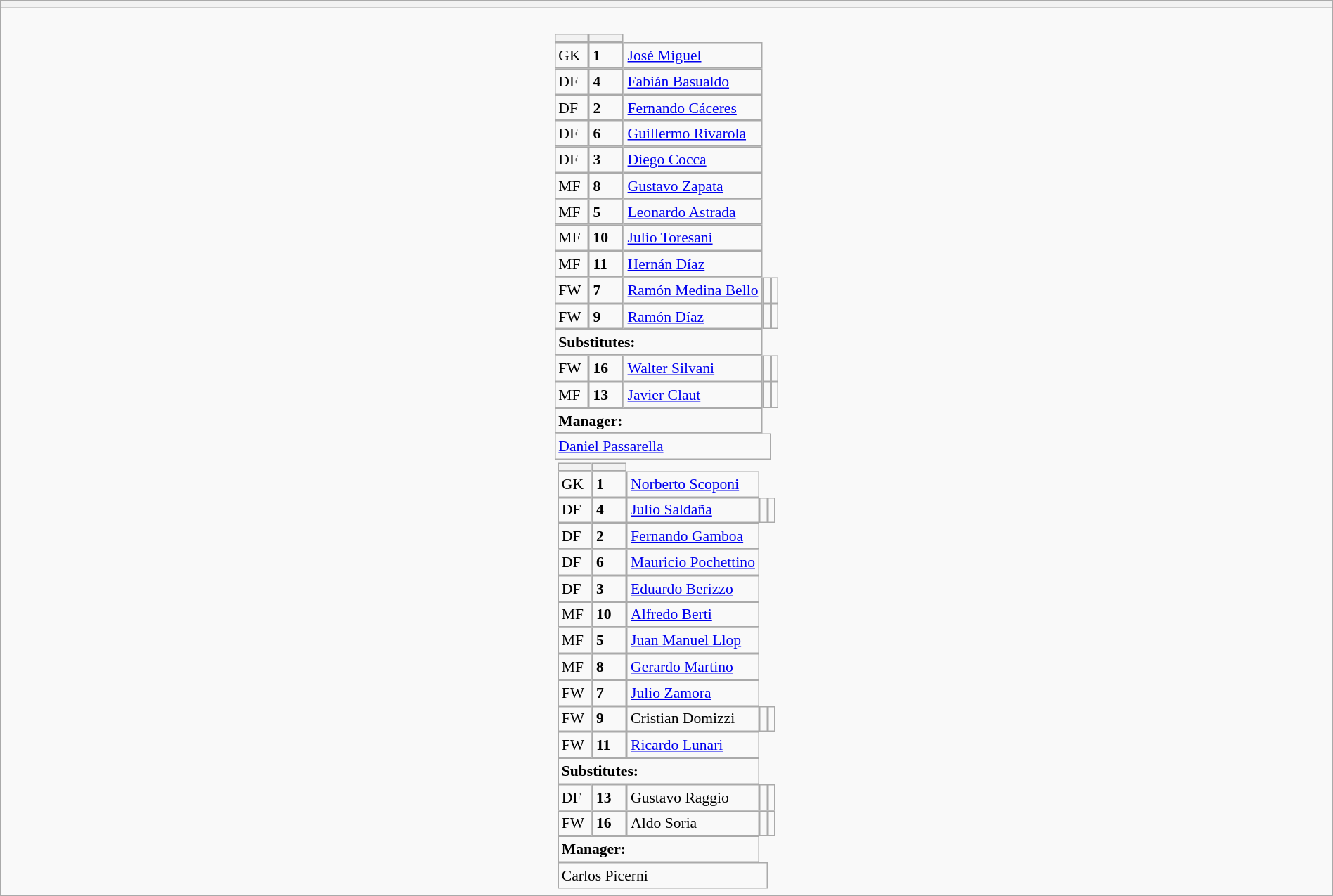<table style="width:100%" class="wikitable collapsible collapsed">
<tr>
<th></th>
</tr>
<tr>
<td><br>






<table style="font-size:90%; margin:0.2em auto;" cellspacing="0" cellpadding="0">
<tr>
<th width="25"></th>
<th width="25"></th>
</tr>
<tr>
<td>GK</td>
<td><strong>1</strong></td>
<td> <a href='#'>José Miguel</a></td>
</tr>
<tr>
<td>DF</td>
<td><strong>4</strong></td>
<td> <a href='#'>Fabián Basualdo</a></td>
</tr>
<tr>
<td>DF</td>
<td><strong>2</strong></td>
<td> <a href='#'>Fernando Cáceres</a></td>
</tr>
<tr>
<td>DF</td>
<td><strong>6</strong></td>
<td> <a href='#'>Guillermo  Rivarola</a></td>
</tr>
<tr>
<td>DF</td>
<td><strong>3</strong></td>
<td> <a href='#'>Diego Cocca</a></td>
</tr>
<tr>
<td>MF</td>
<td><strong>8</strong></td>
<td> <a href='#'>Gustavo Zapata</a></td>
</tr>
<tr>
<td>MF</td>
<td><strong>5</strong></td>
<td> <a href='#'>Leonardo Astrada</a></td>
</tr>
<tr>
<td>MF</td>
<td><strong>10</strong></td>
<td> <a href='#'>Julio Toresani</a></td>
</tr>
<tr>
<td>MF</td>
<td><strong>11</strong></td>
<td> <a href='#'>Hernán Díaz</a></td>
</tr>
<tr>
<td>FW</td>
<td><strong>7</strong></td>
<td> <a href='#'>Ramón Medina Bello</a></td>
<td></td>
<td></td>
</tr>
<tr>
<td>FW</td>
<td><strong>9</strong></td>
<td> <a href='#'>Ramón Díaz</a></td>
<td></td>
<td></td>
</tr>
<tr>
<td colspan=3><strong>Substitutes:</strong></td>
</tr>
<tr>
<td>FW</td>
<td><strong>16</strong></td>
<td> <a href='#'>Walter Silvani</a></td>
<td></td>
<td></td>
</tr>
<tr>
<td>MF</td>
<td><strong>13</strong></td>
<td> <a href='#'>Javier Claut</a></td>
<td></td>
<td></td>
</tr>
<tr>
<td colspan=3><strong>Manager:</strong></td>
</tr>
<tr>
<td colspan=4> <a href='#'>Daniel Passarella</a></td>
</tr>
</table>
<table cellspacing="0" cellpadding="0" style="font-size:90%; margin:0.2em auto;">
<tr>
<th width="25"></th>
<th width="25"></th>
</tr>
<tr>
<td>GK</td>
<td><strong>1</strong></td>
<td> <a href='#'>Norberto Scoponi</a></td>
</tr>
<tr>
<td>DF</td>
<td><strong>4</strong></td>
<td> <a href='#'>Julio Saldaña</a></td>
<td></td>
<td></td>
</tr>
<tr>
<td>DF</td>
<td><strong>2</strong></td>
<td> <a href='#'>Fernando Gamboa</a></td>
</tr>
<tr>
<td>DF</td>
<td><strong>6</strong></td>
<td> <a href='#'>Mauricio Pochettino</a></td>
</tr>
<tr>
<td>DF</td>
<td><strong>3</strong></td>
<td> <a href='#'>Eduardo Berizzo</a></td>
</tr>
<tr>
<td>MF</td>
<td><strong>10</strong></td>
<td> <a href='#'>Alfredo Berti</a></td>
</tr>
<tr>
<td>MF</td>
<td><strong>5</strong></td>
<td> <a href='#'>Juan Manuel Llop</a></td>
</tr>
<tr>
<td>MF</td>
<td><strong>8</strong></td>
<td> <a href='#'>Gerardo Martino</a></td>
</tr>
<tr>
<td>FW</td>
<td><strong>7</strong></td>
<td> <a href='#'>Julio Zamora</a></td>
</tr>
<tr>
<td>FW</td>
<td><strong>9</strong></td>
<td> Cristian Domizzi</td>
<td></td>
<td></td>
</tr>
<tr>
<td>FW</td>
<td><strong>11</strong></td>
<td> <a href='#'>Ricardo Lunari</a></td>
</tr>
<tr>
<td colspan=3><strong>Substitutes:</strong></td>
</tr>
<tr>
<td>DF</td>
<td><strong>13</strong></td>
<td> Gustavo Raggio</td>
<td></td>
<td></td>
</tr>
<tr>
<td>FW</td>
<td><strong>16</strong></td>
<td> Aldo Soria</td>
<td></td>
<td></td>
</tr>
<tr>
<td colspan=3><strong>Manager:</strong></td>
</tr>
<tr>
<td colspan=4> Carlos Picerni</td>
</tr>
</table>
</td>
</tr>
</table>
